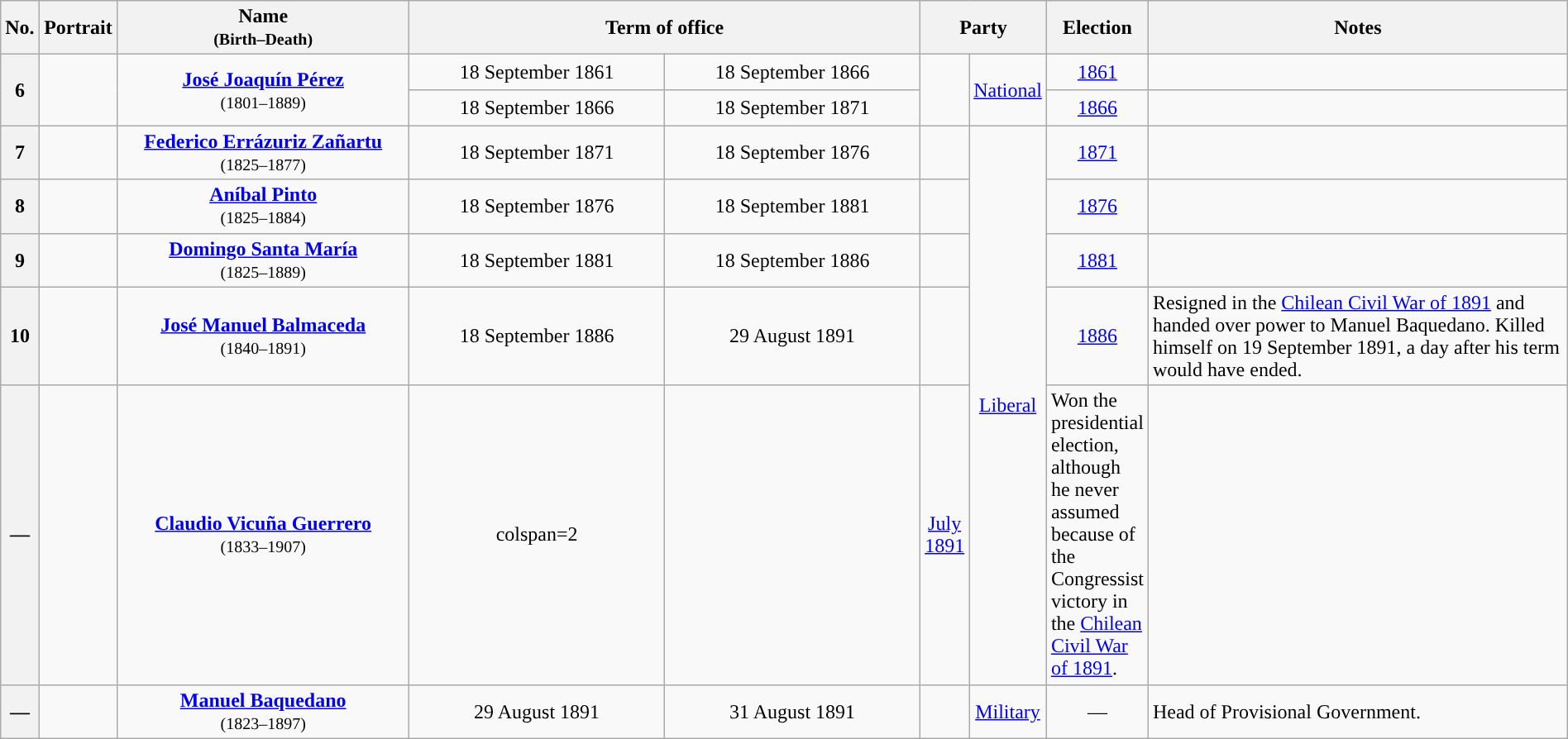<table class="wikitable" width="100%" style="text-align: center;">
<tr>
<th width="2%">No.</th>
<th width="5%">Portrait</th>
<th width="20%">Name<br><small>(Birth–Death)</small></th>
<th colspan="2" width="35%">Term of office</th>
<th width="5%" colspan=2>Party</th>
<th width="4%">Election</th>
<th width="29%">Notes</th>
</tr>
<tr>
<th rowspan=2>6</th>
<td rowspan=2></td>
<td rowspan=2><strong><a href='#'>José Joaquín Pérez</a></strong><br><small>(1801–1889)</small></td>
<td>18 September 1861</td>
<td>18 September 1866</td>
<td rowspan=2 style="background-color:"></td>
<td rowspan=2 height="50px"><a href='#'>National</a></td>
<td><a href='#'>1861</a></td>
<td align=left></td>
</tr>
<tr>
<td>18 September 1866</td>
<td>18 September 1871</td>
<td><a href='#'>1866</a></td>
<td align=left></td>
</tr>
<tr>
<th>7</th>
<td></td>
<td><strong><a href='#'>Federico Errázuriz Zañartu</a></strong><br><small>(1825–1877)</small></td>
<td>18 September 1871</td>
<td>18 September 1876</td>
<td style="background-color:"></td>
<td rowspan="5"><a href='#'>Liberal</a></td>
<td><a href='#'>1871</a></td>
<td align=left></td>
</tr>
<tr>
<th>8</th>
<td></td>
<td><strong><a href='#'>Aníbal Pinto</a></strong><br><small>(1825–1884)</small></td>
<td>18 September 1876</td>
<td>18 September 1881</td>
<td style="background-color:"></td>
<td><a href='#'>1876</a></td>
<td></td>
</tr>
<tr>
<th>9</th>
<td></td>
<td><strong><a href='#'>Domingo Santa María</a></strong><br><small>(1825–1889)</small></td>
<td>18 September 1881</td>
<td>18 September 1886</td>
<td style="background-color:"></td>
<td><a href='#'>1881</a></td>
<td align=left></td>
</tr>
<tr>
<th>10</th>
<td></td>
<td><strong><a href='#'>José Manuel Balmaceda</a></strong><br><small>(1840–1891)</small></td>
<td>18 September 1886</td>
<td>29 August 1891</td>
<td style="background-color:"></td>
<td><a href='#'>1886</a></td>
<td align=left>Resigned in the <a href='#'>Chilean Civil War of 1891</a> and handed over power to Manuel Baquedano. Killed himself on 19 September 1891, a day after his term would have ended.</td>
</tr>
<tr>
<th>—</th>
<td></td>
<td><strong><a href='#'>Claudio Vicuña Guerrero</a></strong><br><small>(1833–1907)</small></td>
<td>colspan=2 </td>
<td style="background-color:"></td>
<td><a href='#'>July 1891</a></td>
<td align=left>Won the presidential election, although he never assumed because of the Congressist victory in the <a href='#'>Chilean Civil War of 1891</a>.</td>
</tr>
<tr>
<th>—</th>
<td></td>
<td><strong><a href='#'>Manuel Baquedano</a></strong><br><small>(1823–1897)</small></td>
<td>29 August 1891</td>
<td>31 August 1891</td>
<td style="background-color:"></td>
<td><a href='#'>Military</a></td>
<td>—</td>
<td align=left>Head of Provisional Government.</td>
</tr>
</table>
